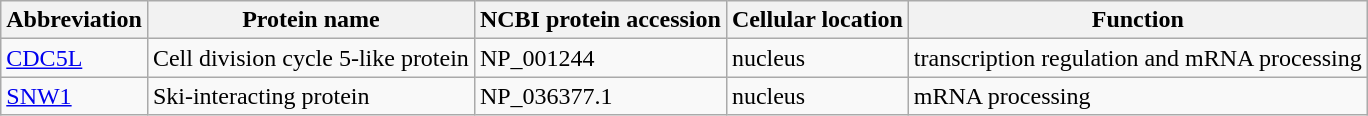<table class="wikitable">
<tr>
<th>Abbreviation</th>
<th>Protein name</th>
<th>NCBI protein accession</th>
<th>Cellular location</th>
<th>Function</th>
</tr>
<tr>
<td><a href='#'>CDC5L</a></td>
<td>Cell division cycle 5-like protein</td>
<td>NP_001244</td>
<td>nucleus</td>
<td>transcription regulation and mRNA processing </td>
</tr>
<tr>
<td><a href='#'>SNW1</a></td>
<td>Ski-interacting protein</td>
<td>NP_036377.1</td>
<td>nucleus</td>
<td>mRNA processing </td>
</tr>
</table>
